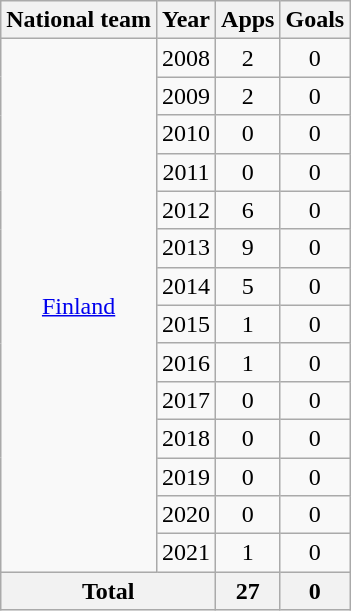<table class="wikitable" style="text-align:center">
<tr>
<th>National team</th>
<th>Year</th>
<th>Apps</th>
<th>Goals</th>
</tr>
<tr>
<td rowspan="14"><a href='#'>Finland</a></td>
<td>2008</td>
<td>2</td>
<td>0</td>
</tr>
<tr>
<td>2009</td>
<td>2</td>
<td>0</td>
</tr>
<tr>
<td>2010</td>
<td>0</td>
<td>0</td>
</tr>
<tr>
<td>2011</td>
<td>0</td>
<td>0</td>
</tr>
<tr>
<td>2012</td>
<td>6</td>
<td>0</td>
</tr>
<tr>
<td>2013</td>
<td>9</td>
<td>0</td>
</tr>
<tr>
<td>2014</td>
<td>5</td>
<td>0</td>
</tr>
<tr>
<td>2015</td>
<td>1</td>
<td>0</td>
</tr>
<tr>
<td>2016</td>
<td>1</td>
<td>0</td>
</tr>
<tr>
<td>2017</td>
<td>0</td>
<td>0</td>
</tr>
<tr>
<td>2018</td>
<td>0</td>
<td>0</td>
</tr>
<tr>
<td>2019</td>
<td>0</td>
<td>0</td>
</tr>
<tr>
<td>2020</td>
<td>0</td>
<td>0</td>
</tr>
<tr>
<td>2021</td>
<td>1</td>
<td>0</td>
</tr>
<tr>
<th colspan="2">Total</th>
<th>27</th>
<th>0</th>
</tr>
</table>
